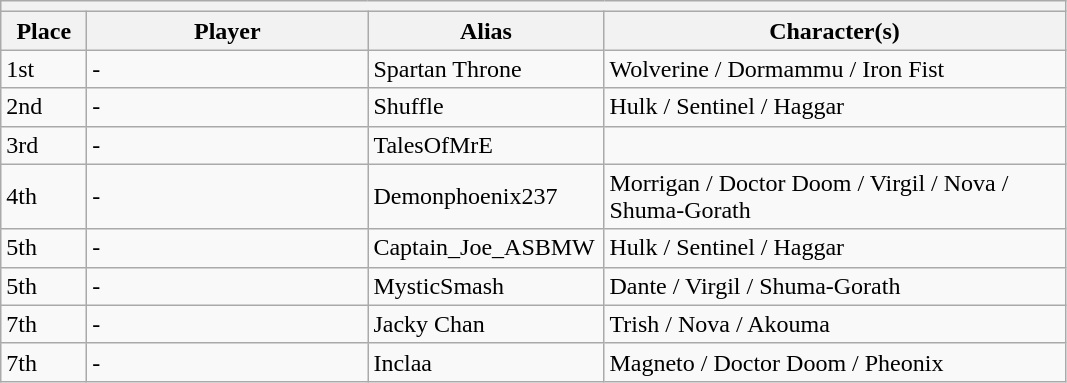<table class="wikitable">
<tr>
<th colspan="4"><em> </em></th>
</tr>
<tr>
<th style="width:50px;">Place</th>
<th style="width:180px;">Player</th>
<th style="width:150px;">Alias</th>
<th style="width:300px;">Character(s)</th>
</tr>
<tr>
<td>1st</td>
<td> -</td>
<td>Spartan Throne</td>
<td>Wolverine / Dormammu / Iron Fist</td>
</tr>
<tr>
<td>2nd</td>
<td> -</td>
<td>Shuffle</td>
<td>Hulk / Sentinel / Haggar</td>
</tr>
<tr>
<td>3rd</td>
<td> -</td>
<td>TalesOfMrE</td>
<td></td>
</tr>
<tr>
<td>4th</td>
<td> -</td>
<td>Demonphoenix237</td>
<td>Morrigan / Doctor Doom / Virgil / Nova / Shuma-Gorath</td>
</tr>
<tr>
<td>5th</td>
<td> -</td>
<td>Captain_Joe_ASBMW</td>
<td>Hulk / Sentinel / Haggar</td>
</tr>
<tr>
<td>5th</td>
<td> -</td>
<td>MysticSmash</td>
<td>Dante / Virgil / Shuma-Gorath</td>
</tr>
<tr>
<td>7th</td>
<td> -</td>
<td>Jacky Chan</td>
<td>Trish / Nova / Akouma</td>
</tr>
<tr>
<td>7th</td>
<td> -</td>
<td>Inclaa</td>
<td>Magneto / Doctor Doom / Pheonix</td>
</tr>
</table>
